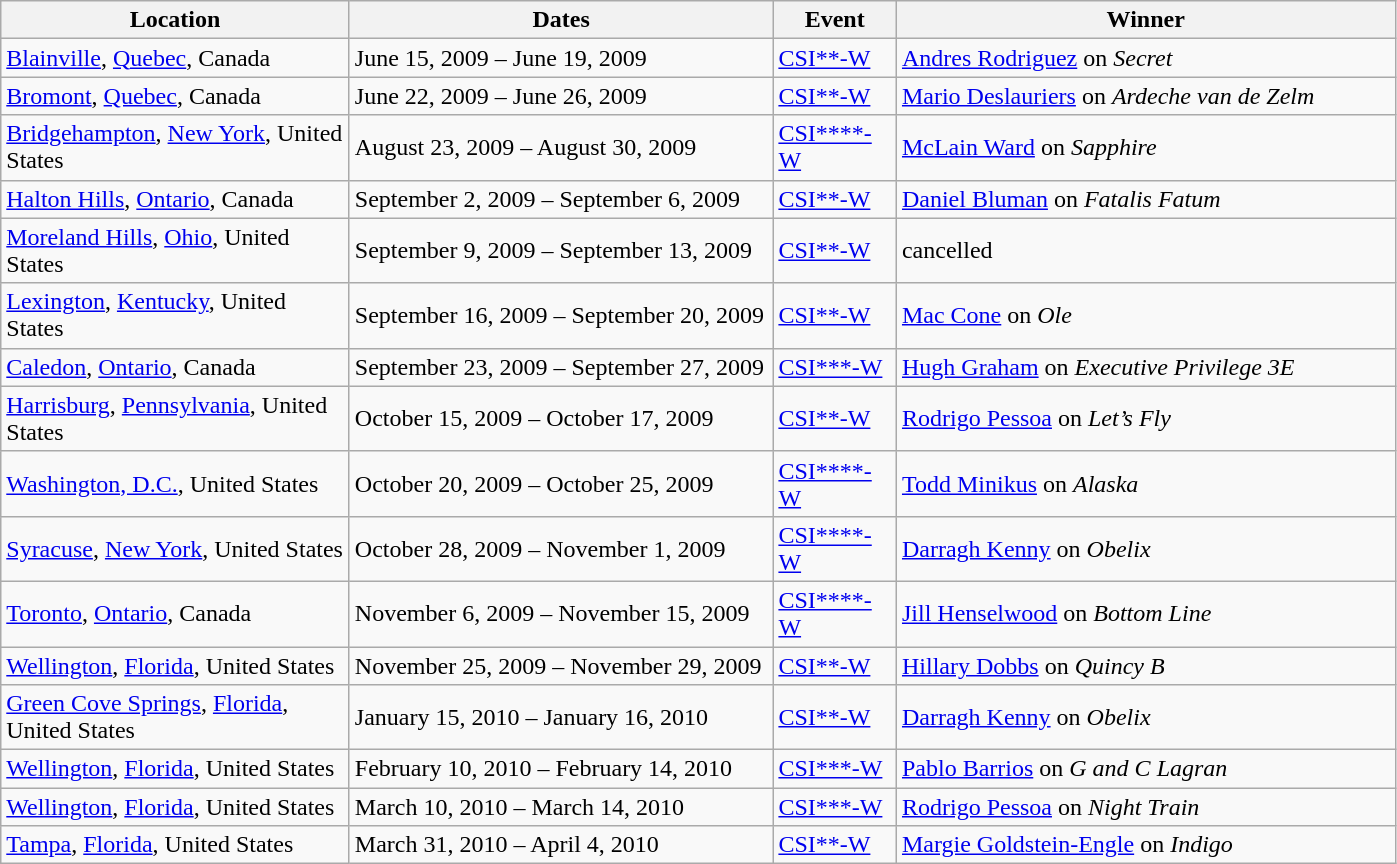<table class="wikitable">
<tr>
<th width=225>Location</th>
<th width=275>Dates</th>
<th width=75>Event</th>
<th width=325>Winner</th>
</tr>
<tr>
<td> <a href='#'>Blainville</a>, <a href='#'>Quebec</a>, Canada</td>
<td>June 15, 2009 – June 19, 2009</td>
<td><a href='#'>CSI**-W</a></td>
<td> <a href='#'>Andres Rodriguez</a> on <em>Secret</em></td>
</tr>
<tr>
<td> <a href='#'>Bromont</a>, <a href='#'>Quebec</a>, Canada</td>
<td>June 22, 2009 – June 26, 2009</td>
<td><a href='#'>CSI**-W</a></td>
<td> <a href='#'>Mario Deslauriers</a> on <em>Ardeche van de Zelm</em></td>
</tr>
<tr>
<td> <a href='#'>Bridgehampton</a>, <a href='#'>New York</a>, United States</td>
<td>August 23, 2009 – August 30, 2009</td>
<td><a href='#'>CSI****-W</a></td>
<td> <a href='#'>McLain Ward</a> on <em>Sapphire</em></td>
</tr>
<tr>
<td> <a href='#'>Halton Hills</a>, <a href='#'>Ontario</a>, Canada</td>
<td>September 2, 2009 – September 6, 2009</td>
<td><a href='#'>CSI**-W</a></td>
<td> <a href='#'>Daniel Bluman</a> on <em>Fatalis Fatum</em></td>
</tr>
<tr>
<td> <a href='#'>Moreland Hills</a>, <a href='#'>Ohio</a>, United States</td>
<td>September 9, 2009 – September 13, 2009</td>
<td><a href='#'>CSI**-W</a></td>
<td>cancelled</td>
</tr>
<tr>
<td> <a href='#'>Lexington</a>, <a href='#'>Kentucky</a>, United States</td>
<td>September 16, 2009 – September 20, 2009</td>
<td><a href='#'>CSI**-W</a></td>
<td> <a href='#'>Mac Cone</a> on <em>Ole</em></td>
</tr>
<tr>
<td> <a href='#'>Caledon</a>, <a href='#'>Ontario</a>, Canada</td>
<td>September 23, 2009 – September 27, 2009</td>
<td><a href='#'>CSI***-W</a></td>
<td> <a href='#'>Hugh Graham</a> on <em>Executive Privilege 3E</em></td>
</tr>
<tr>
<td> <a href='#'>Harrisburg</a>, <a href='#'>Pennsylvania</a>, United States</td>
<td>October 15, 2009 – October 17, 2009</td>
<td><a href='#'>CSI**-W</a></td>
<td> <a href='#'>Rodrigo Pessoa</a> on <em>Let’s Fly</em></td>
</tr>
<tr>
<td> <a href='#'>Washington, D.C.</a>, United States</td>
<td>October 20, 2009 – October 25, 2009</td>
<td><a href='#'>CSI****-W</a></td>
<td> <a href='#'>Todd Minikus</a> on <em>Alaska</em></td>
</tr>
<tr>
<td> <a href='#'>Syracuse</a>, <a href='#'>New York</a>, United States</td>
<td>October 28, 2009 – November 1, 2009</td>
<td><a href='#'>CSI****-W</a></td>
<td> <a href='#'>Darragh Kenny</a> on <em>Obelix</em></td>
</tr>
<tr>
<td> <a href='#'>Toronto</a>, <a href='#'>Ontario</a>, Canada</td>
<td>November 6, 2009 – November 15, 2009</td>
<td><a href='#'>CSI****-W</a></td>
<td> <a href='#'>Jill Henselwood</a> on <em>Bottom Line</em></td>
</tr>
<tr>
<td> <a href='#'>Wellington</a>, <a href='#'>Florida</a>, United States</td>
<td>November 25, 2009 – November 29, 2009</td>
<td><a href='#'>CSI**-W</a></td>
<td> <a href='#'>Hillary Dobbs</a> on <em>Quincy B</em></td>
</tr>
<tr>
<td> <a href='#'>Green Cove Springs</a>, <a href='#'>Florida</a>, United States</td>
<td>January 15, 2010 – January 16, 2010</td>
<td><a href='#'>CSI**-W</a></td>
<td> <a href='#'>Darragh Kenny</a> on <em>Obelix</em></td>
</tr>
<tr>
<td> <a href='#'>Wellington</a>, <a href='#'>Florida</a>, United States</td>
<td>February 10, 2010 – February 14, 2010</td>
<td><a href='#'>CSI***-W</a></td>
<td> <a href='#'>Pablo Barrios</a> on <em>G and C Lagran</em></td>
</tr>
<tr>
<td> <a href='#'>Wellington</a>, <a href='#'>Florida</a>, United States</td>
<td>March 10, 2010 – March 14, 2010</td>
<td><a href='#'>CSI***-W</a></td>
<td> <a href='#'>Rodrigo Pessoa</a> on <em>Night Train</em></td>
</tr>
<tr>
<td> <a href='#'>Tampa</a>, <a href='#'>Florida</a>, United States</td>
<td>March 31, 2010 – April 4, 2010</td>
<td><a href='#'>CSI**-W</a></td>
<td> <a href='#'>Margie Goldstein-Engle</a> on <em>Indigo</em></td>
</tr>
</table>
